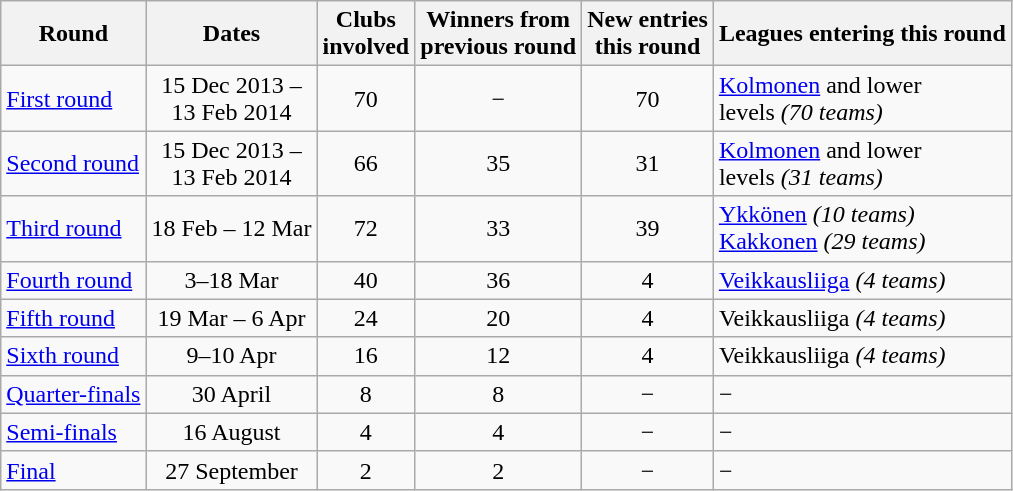<table class="wikitable">
<tr>
<th>Round</th>
<th>Dates</th>
<th>Clubs<br>involved</th>
<th>Winners from<br>previous round</th>
<th>New entries<br>this round</th>
<th>Leagues entering this round</th>
</tr>
<tr>
<td><a href='#'>First round</a></td>
<td style="text-align:center;">15 Dec 2013 – <br>13 Feb 2014</td>
<td style="text-align:center;">70</td>
<td style="text-align:center;">−</td>
<td style="text-align:center;">70</td>
<td><a href='#'>Kolmonen</a> and lower <br>levels <em>(70 teams)</em></td>
</tr>
<tr>
<td><a href='#'>Second round</a></td>
<td style="text-align:center;">15 Dec 2013 – <br>13 Feb 2014</td>
<td style="text-align:center;">66</td>
<td style="text-align:center;">35</td>
<td style="text-align:center;">31</td>
<td><a href='#'>Kolmonen</a> and lower <br>levels <em>(31 teams)</em></td>
</tr>
<tr>
<td><a href='#'>Third round</a></td>
<td style="text-align:center;">18 Feb – 12 Mar</td>
<td style="text-align:center;">72</td>
<td style="text-align:center;">33</td>
<td style="text-align:center;">39</td>
<td><a href='#'>Ykkönen</a> <em>(10 teams)</em><br><a href='#'>Kakkonen</a> <em>(29 teams)</em></td>
</tr>
<tr>
<td><a href='#'>Fourth round</a></td>
<td style="text-align:center;">3–18 Mar</td>
<td style="text-align:center;">40</td>
<td style="text-align:center;">36</td>
<td style="text-align:center;">4</td>
<td><a href='#'>Veikkausliiga</a> <em>(4 teams)</em></td>
</tr>
<tr>
<td><a href='#'>Fifth round</a></td>
<td style="text-align:center;">19 Mar – 6 Apr</td>
<td style="text-align:center;">24</td>
<td style="text-align:center;">20</td>
<td style="text-align:center;">4</td>
<td>Veikkausliiga <em>(4 teams)</em></td>
</tr>
<tr>
<td><a href='#'>Sixth round</a></td>
<td style="text-align:center;">9–10 Apr</td>
<td style="text-align:center;">16</td>
<td style="text-align:center;">12</td>
<td style="text-align:center;">4</td>
<td>Veikkausliiga <em>(4 teams)</em></td>
</tr>
<tr>
<td><a href='#'>Quarter-finals</a></td>
<td style="text-align:center;">30 April</td>
<td style="text-align:center;">8</td>
<td style="text-align:center;">8</td>
<td style="text-align:center;">−</td>
<td>−</td>
</tr>
<tr>
<td><a href='#'>Semi-finals</a></td>
<td style="text-align:center;">16 August</td>
<td style="text-align:center;">4</td>
<td style="text-align:center;">4</td>
<td style="text-align:center;">−</td>
<td>−</td>
</tr>
<tr>
<td><a href='#'>Final</a></td>
<td style="text-align:center;">27 September</td>
<td style="text-align:center;">2</td>
<td style="text-align:center;">2</td>
<td style="text-align:center;">−</td>
<td>−</td>
</tr>
</table>
